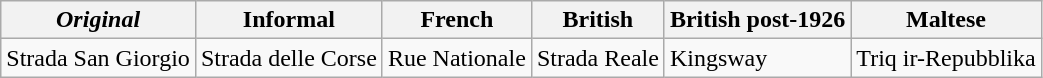<table class="wikitable">
<tr>
<th><em>Original</em></th>
<th>Informal</th>
<th>French</th>
<th>British</th>
<th>British post-1926</th>
<th>Maltese </th>
</tr>
<tr>
<td>Strada San Giorgio</td>
<td>Strada delle Corse</td>
<td>Rue Nationale</td>
<td>Strada Reale</td>
<td>Kingsway</td>
<td>Triq ir-Repubblika</td>
</tr>
</table>
